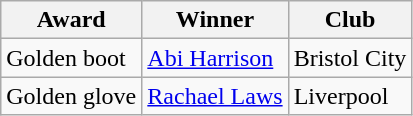<table class="wikitable">
<tr>
<th>Award</th>
<th>Winner</th>
<th>Club</th>
</tr>
<tr>
<td>Golden boot</td>
<td> <a href='#'>Abi Harrison</a></td>
<td>Bristol City</td>
</tr>
<tr>
<td>Golden glove</td>
<td> <a href='#'>Rachael Laws</a></td>
<td>Liverpool</td>
</tr>
</table>
